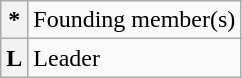<table class="wikitable">
<tr>
<th>*</th>
<td>Founding member(s)</td>
</tr>
<tr>
<th><strong>L</strong></th>
<td>Leader</td>
</tr>
</table>
